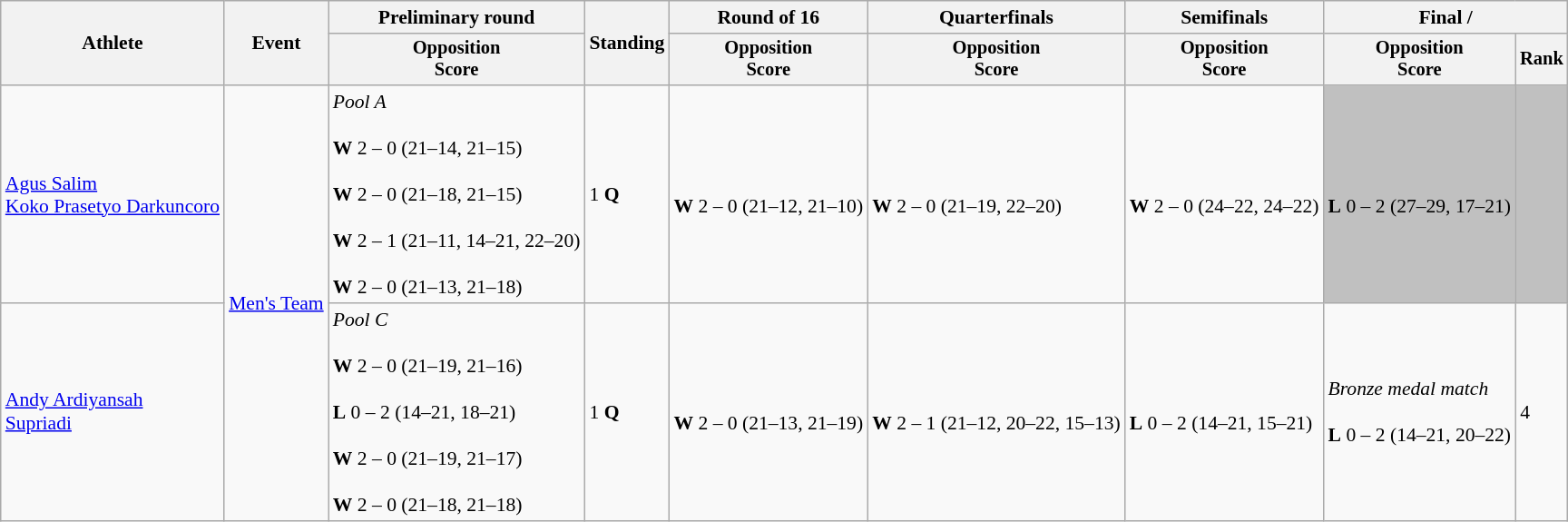<table class=wikitable style="font-size:90%">
<tr>
<th rowspan=2>Athlete</th>
<th rowspan=2>Event</th>
<th>Preliminary round</th>
<th rowspan=2>Standing</th>
<th>Round of 16</th>
<th>Quarterfinals</th>
<th>Semifinals</th>
<th colspan=2>Final / </th>
</tr>
<tr style="font-size:95%">
<th>Opposition<br>Score</th>
<th>Opposition<br>Score</th>
<th>Opposition<br>Score</th>
<th>Opposition<br>Score</th>
<th>Opposition<br>Score</th>
<th>Rank</th>
</tr>
<tr>
<td align=left><a href='#'>Agus Salim</a> <br> <a href='#'>Koko Prasetyo Darkuncoro</a></td>
<td align=left rowspan=2><a href='#'>Men's Team</a></td>
<td align=left><em>Pool A</em><br> <br><strong>W</strong> 2 – 0 (21–14, 21–15)<br> <br><strong>W</strong> 2 – 0 (21–18, 21–15)<br> <br><strong>W</strong> 2 – 1 (21–11, 14–21, 22–20)<br> <br><strong>W</strong> 2 – 0 (21–13, 21–18)</td>
<td>1 <strong>Q</strong></td>
<td><br><strong>W</strong> 2 – 0 (21–12, 21–10)</td>
<td><br><strong>W</strong> 2 – 0 (21–19, 22–20)</td>
<td><br><strong>W</strong> 2 – 0 (24–22, 24–22)</td>
<td align="center" bgcolor="silver"><br><strong>L</strong> 0 – 2 (27–29, 17–21)</td>
<td bgcolor="silver"></td>
</tr>
<tr>
<td align=left><a href='#'>Andy Ardiyansah</a> <br> <a href='#'>Supriadi</a></td>
<td align=left><em>Pool C</em><br> <br><strong>W</strong> 2 – 0 (21–19, 21–16)<br> <br><strong>L</strong> 0 – 2 (14–21, 18–21)<br> <br><strong>W</strong> 2 – 0 (21–19, 21–17)<br> <br><strong>W</strong> 2 – 0 (21–18, 21–18)</td>
<td>1 <strong>Q</strong></td>
<td><br><strong>W</strong> 2 – 0 (21–13, 21–19)</td>
<td><br><strong>W</strong> 2 – 1 (21–12, 20–22, 15–13)</td>
<td><br><strong>L</strong> 0 – 2 (14–21, 15–21)</td>
<td><em>Bronze medal match</em><br> <br><strong>L</strong> 0 – 2 (14–21, 20–22)</td>
<td>4</td>
</tr>
</table>
